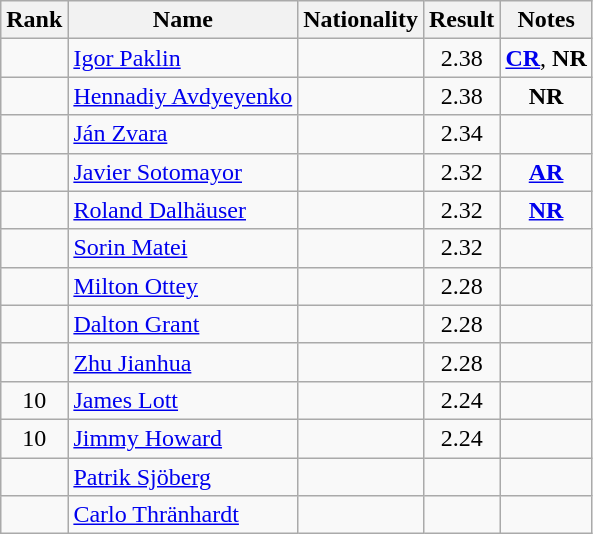<table class="wikitable sortable" style="text-align:center">
<tr>
<th>Rank</th>
<th>Name</th>
<th>Nationality</th>
<th>Result</th>
<th>Notes</th>
</tr>
<tr>
<td></td>
<td align="left"><a href='#'>Igor Paklin</a></td>
<td align=left></td>
<td>2.38</td>
<td><strong><a href='#'>CR</a></strong>, <strong>NR</strong></td>
</tr>
<tr>
<td></td>
<td align="left"><a href='#'>Hennadiy Avdyeyenko</a></td>
<td align=left></td>
<td>2.38</td>
<td><strong>NR</strong></td>
</tr>
<tr>
<td></td>
<td align="left"><a href='#'>Ján Zvara</a></td>
<td align=left></td>
<td>2.34</td>
<td></td>
</tr>
<tr>
<td></td>
<td align="left"><a href='#'>Javier Sotomayor</a></td>
<td align=left></td>
<td>2.32</td>
<td><strong><a href='#'>AR</a></strong></td>
</tr>
<tr>
<td></td>
<td align="left"><a href='#'>Roland Dalhäuser</a></td>
<td align=left></td>
<td>2.32</td>
<td><strong><a href='#'>NR</a></strong></td>
</tr>
<tr>
<td></td>
<td align="left"><a href='#'>Sorin Matei</a></td>
<td align=left></td>
<td>2.32</td>
<td></td>
</tr>
<tr>
<td></td>
<td align="left"><a href='#'>Milton Ottey</a></td>
<td align=left></td>
<td>2.28</td>
<td></td>
</tr>
<tr>
<td></td>
<td align="left"><a href='#'>Dalton Grant</a></td>
<td align=left></td>
<td>2.28</td>
<td></td>
</tr>
<tr>
<td></td>
<td align="left"><a href='#'>Zhu Jianhua</a></td>
<td align=left></td>
<td>2.28</td>
<td></td>
</tr>
<tr>
<td>10</td>
<td align="left"><a href='#'>James Lott</a></td>
<td align=left></td>
<td>2.24</td>
<td></td>
</tr>
<tr>
<td>10</td>
<td align="left"><a href='#'>Jimmy Howard</a></td>
<td align=left></td>
<td>2.24</td>
<td></td>
</tr>
<tr>
<td></td>
<td align="left"><a href='#'>Patrik Sjöberg</a></td>
<td align=left></td>
<td></td>
<td></td>
</tr>
<tr>
<td></td>
<td align="left"><a href='#'>Carlo Thränhardt</a></td>
<td align=left></td>
<td></td>
<td></td>
</tr>
</table>
